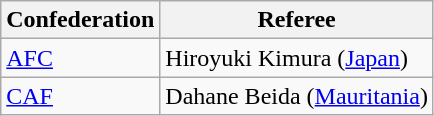<table class="wikitable">
<tr>
<th>Confederation</th>
<th>Referee</th>
</tr>
<tr>
<td><a href='#'>AFC</a></td>
<td>Hiroyuki Kimura (<a href='#'>Japan</a>)</td>
</tr>
<tr>
<td><a href='#'>CAF</a></td>
<td>Dahane Beida (<a href='#'>Mauritania</a>)</td>
</tr>
</table>
